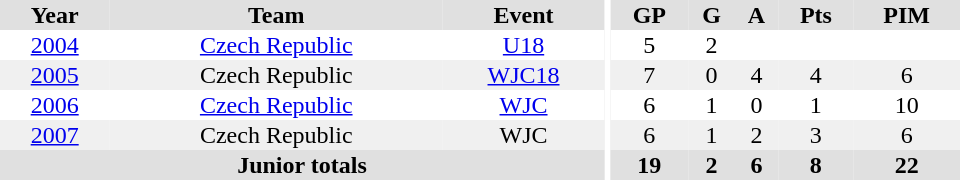<table border="0" cellpadding="1" cellspacing="0" ID="Table3" style="text-align:center; width:40em">
<tr ALIGN="center" bgcolor="#e0e0e0">
<th>Year</th>
<th>Team</th>
<th>Event</th>
<th rowspan="99" bgcolor="#ffffff"></th>
<th>GP</th>
<th>G</th>
<th>A</th>
<th>Pts</th>
<th>PIM</th>
</tr>
<tr>
<td><a href='#'>2004</a></td>
<td><a href='#'>Czech Republic</a></td>
<td><a href='#'>U18</a></td>
<td>5</td>
<td>2</td>
<td></td>
<td></td>
<td></td>
</tr>
<tr bgcolor="#f0f0f0">
<td><a href='#'>2005</a></td>
<td>Czech Republic</td>
<td><a href='#'>WJC18</a></td>
<td>7</td>
<td>0</td>
<td>4</td>
<td>4</td>
<td>6</td>
</tr>
<tr>
<td><a href='#'>2006</a></td>
<td><a href='#'>Czech Republic</a></td>
<td><a href='#'>WJC</a></td>
<td>6</td>
<td>1</td>
<td>0</td>
<td>1</td>
<td>10</td>
</tr>
<tr bgcolor="#f0f0f0">
<td><a href='#'>2007</a></td>
<td>Czech Republic</td>
<td>WJC</td>
<td>6</td>
<td>1</td>
<td>2</td>
<td>3</td>
<td>6</td>
</tr>
<tr bgcolor="#e0e0e0">
<th colspan="3">Junior totals</th>
<th>19</th>
<th>2</th>
<th>6</th>
<th>8</th>
<th>22</th>
</tr>
</table>
